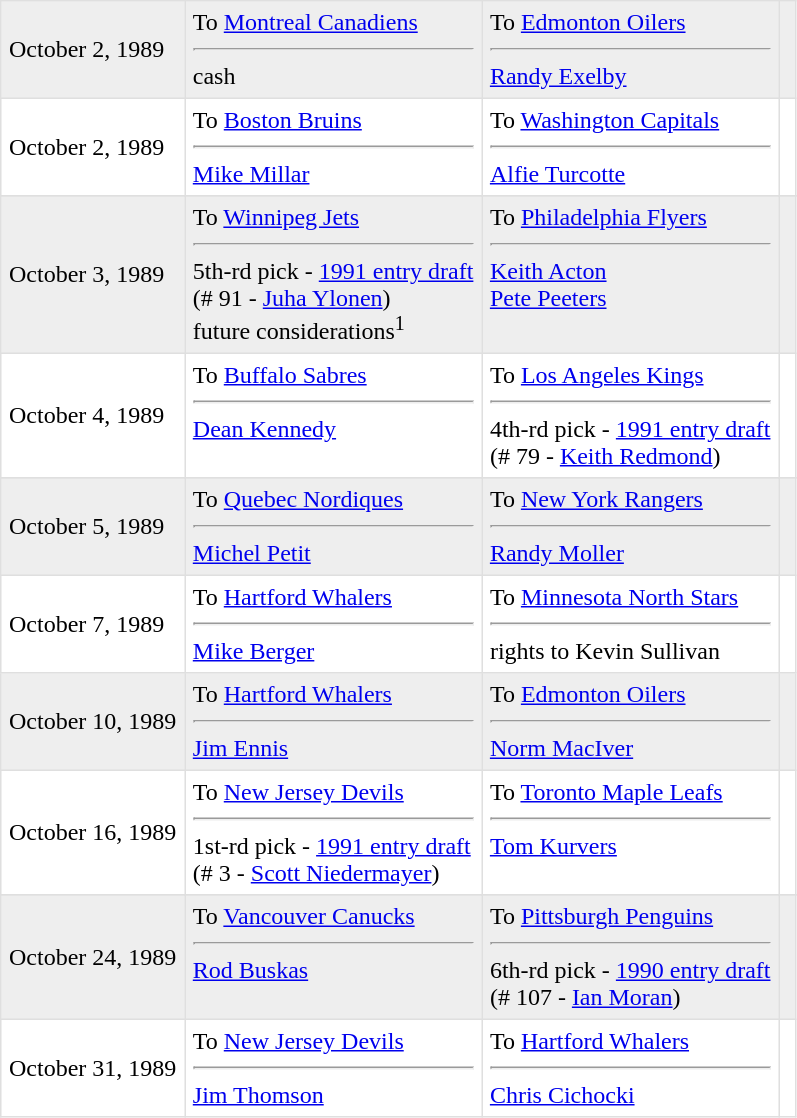<table border=1 style="border-collapse:collapse" bordercolor="#DFDFDF"  cellpadding="5">
<tr bgcolor="#eeeeee">
<td>October 2, 1989</td>
<td valign="top">To <a href='#'>Montreal Canadiens</a><hr>cash</td>
<td valign="top">To <a href='#'>Edmonton Oilers</a><hr><a href='#'>Randy Exelby</a></td>
<td></td>
</tr>
<tr>
<td>October 2, 1989</td>
<td valign="top">To <a href='#'>Boston Bruins</a><hr><a href='#'>Mike Millar</a></td>
<td valign="top">To <a href='#'>Washington Capitals</a><hr><a href='#'>Alfie Turcotte</a></td>
<td></td>
</tr>
<tr>
</tr>
<tr bgcolor="#eeeeee">
<td>October 3, 1989</td>
<td valign="top">To <a href='#'>Winnipeg Jets</a><hr>5th-rd pick - <a href='#'>1991 entry draft</a><br>(# 91 - <a href='#'>Juha Ylonen</a>)<br>future considerations<sup>1</sup></td>
<td valign="top">To <a href='#'>Philadelphia Flyers</a><hr><a href='#'>Keith Acton</a><br><a href='#'>Pete Peeters</a></td>
<td></td>
</tr>
<tr>
<td>October 4, 1989</td>
<td valign="top">To <a href='#'>Buffalo Sabres</a><hr><a href='#'>Dean Kennedy</a></td>
<td valign="top">To <a href='#'>Los Angeles Kings</a><hr>4th-rd pick - <a href='#'>1991 entry draft</a><br>(# 79 - <a href='#'>Keith Redmond</a>)</td>
<td></td>
</tr>
<tr>
</tr>
<tr bgcolor="#eeeeee">
<td>October 5, 1989</td>
<td valign="top">To <a href='#'>Quebec Nordiques</a><hr><a href='#'>Michel Petit</a></td>
<td valign="top">To <a href='#'>New York Rangers</a><hr><a href='#'>Randy Moller</a></td>
<td></td>
</tr>
<tr>
<td>October 7, 1989</td>
<td valign="top">To <a href='#'>Hartford Whalers</a><hr><a href='#'>Mike Berger</a></td>
<td valign="top">To <a href='#'>Minnesota North Stars</a><hr>rights to Kevin Sullivan</td>
<td></td>
</tr>
<tr bgcolor="#eeeeee">
<td>October 10, 1989</td>
<td valign="top">To <a href='#'>Hartford Whalers</a><hr><a href='#'>Jim Ennis</a></td>
<td valign="top">To <a href='#'>Edmonton Oilers</a><hr><a href='#'>Norm MacIver</a></td>
<td></td>
</tr>
<tr>
<td>October 16, 1989</td>
<td valign="top">To <a href='#'>New Jersey Devils</a><hr>1st-rd pick - <a href='#'>1991 entry draft</a><br>(# 3 - <a href='#'>Scott Niedermayer</a>)</td>
<td valign="top">To <a href='#'>Toronto Maple Leafs</a><hr><a href='#'>Tom Kurvers</a></td>
<td></td>
</tr>
<tr>
</tr>
<tr bgcolor="#eeeeee">
<td>October 24, 1989</td>
<td valign="top">To <a href='#'>Vancouver Canucks</a><hr><a href='#'>Rod Buskas</a></td>
<td valign="top">To <a href='#'>Pittsburgh Penguins</a><hr>6th-rd pick - <a href='#'>1990 entry draft</a><br>(# 107 - <a href='#'>Ian Moran</a>)</td>
<td></td>
</tr>
<tr>
<td>October 31, 1989</td>
<td valign="top">To <a href='#'>New Jersey Devils</a><hr><a href='#'>Jim Thomson</a></td>
<td valign="top">To <a href='#'>Hartford Whalers</a><hr><a href='#'>Chris Cichocki</a></td>
<td></td>
</tr>
</table>
